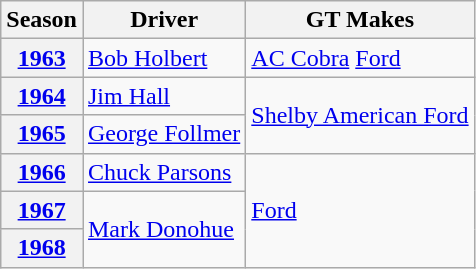<table class="wikitable" font:size="95%">
<tr>
<th>Season</th>
<th>Driver</th>
<th>GT Makes</th>
</tr>
<tr>
<th><a href='#'>1963</a></th>
<td> <a href='#'>Bob Holbert</a></td>
<td> <a href='#'>AC Cobra</a> <a href='#'>Ford</a></td>
</tr>
<tr>
<th><a href='#'>1964</a></th>
<td> <a href='#'>Jim Hall</a></td>
<td rowspan=2> <a href='#'>Shelby American Ford</a></td>
</tr>
<tr>
<th><a href='#'>1965</a></th>
<td> <a href='#'>George Follmer</a></td>
</tr>
<tr>
<th><a href='#'>1966</a></th>
<td> <a href='#'>Chuck Parsons</a></td>
<td rowspan=3> <a href='#'>Ford</a></td>
</tr>
<tr>
<th><a href='#'>1967</a></th>
<td rowspan=2> <a href='#'>Mark Donohue</a></td>
</tr>
<tr>
<th><a href='#'>1968</a></th>
</tr>
</table>
